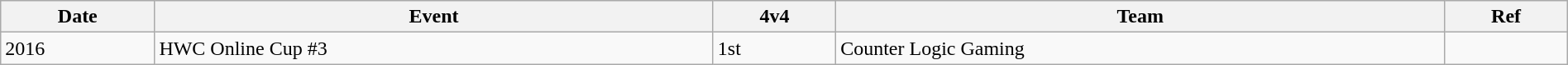<table class="sortable wikitable" style="width:100%;">
<tr>
<th>Date</th>
<th>Event</th>
<th>4v4</th>
<th>Team</th>
<th>Ref</th>
</tr>
<tr>
<td>2016</td>
<td>HWC Online Cup #3</td>
<td>1st</td>
<td>Counter Logic Gaming</td>
<td></td>
</tr>
</table>
